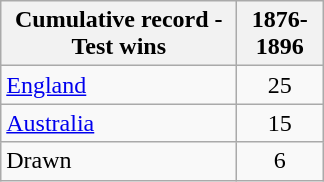<table class="wikitable" style="text-align:center;">
<tr>
<th width="150">Cumulative record - Test wins</th>
<th width="50">1876-1896</th>
</tr>
<tr>
<td style="text-align:left;"><a href='#'>England</a></td>
<td>25</td>
</tr>
<tr>
<td style="text-align:left;"><a href='#'>Australia</a></td>
<td>15</td>
</tr>
<tr>
<td style="text-align:left;">Drawn</td>
<td>6</td>
</tr>
</table>
